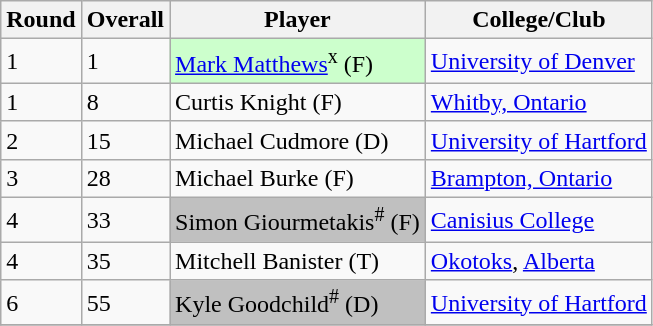<table class="wikitable">
<tr>
<th>Round</th>
<th>Overall</th>
<th>Player</th>
<th>College/Club</th>
</tr>
<tr>
<td>1</td>
<td>1</td>
<td bgcolor="#CCFFCC"><a href='#'>Mark Matthews</a><sup>x</sup> (F)</td>
<td><a href='#'>University of Denver</a></td>
</tr>
<tr>
<td>1</td>
<td>8</td>
<td>Curtis Knight (F)</td>
<td><a href='#'>Whitby, Ontario</a></td>
</tr>
<tr>
<td>2</td>
<td>15</td>
<td>Michael Cudmore (D)</td>
<td><a href='#'>University of Hartford</a></td>
</tr>
<tr>
<td>3</td>
<td>28</td>
<td>Michael Burke (F)</td>
<td><a href='#'>Brampton, Ontario</a></td>
</tr>
<tr>
<td>4</td>
<td>33</td>
<td bgcolor="#C0C0C0">Simon Giourmetakis<sup>#</sup> (F)</td>
<td><a href='#'>Canisius College</a></td>
</tr>
<tr>
<td>4</td>
<td>35</td>
<td>Mitchell Banister (T)</td>
<td><a href='#'>Okotoks</a>, <a href='#'>Alberta</a></td>
</tr>
<tr>
<td>6</td>
<td>55</td>
<td bgcolor="#C0C0C0">Kyle Goodchild<sup>#</sup> (D)</td>
<td><a href='#'>University of Hartford</a></td>
</tr>
<tr>
</tr>
</table>
